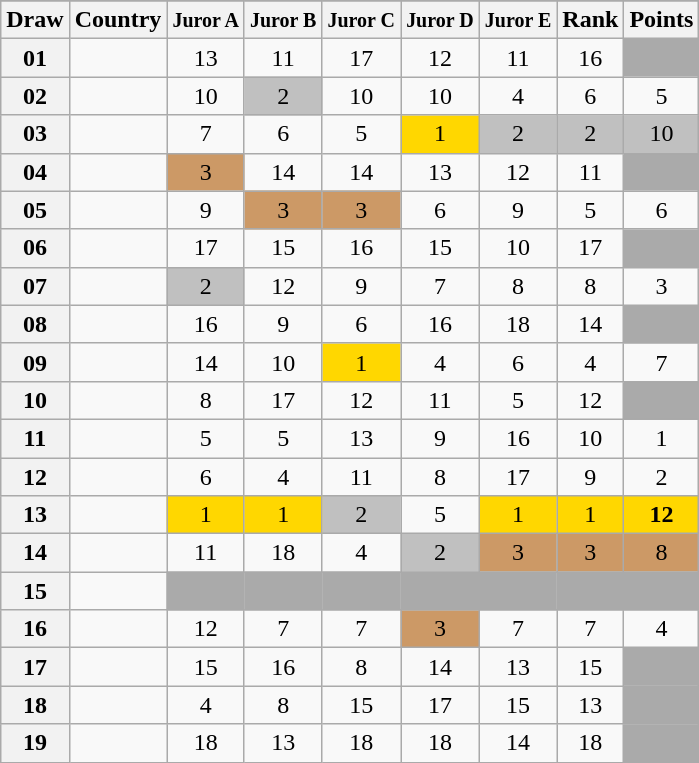<table class="sortable wikitable collapsible plainrowheaders" style="text-align:center;">
<tr>
</tr>
<tr>
<th scope="col">Draw</th>
<th scope="col">Country</th>
<th scope="col"><small>Juror A</small></th>
<th scope="col"><small>Juror B</small></th>
<th scope="col"><small>Juror C</small></th>
<th scope="col"><small>Juror D</small></th>
<th scope="col"><small>Juror E</small></th>
<th scope="col">Rank</th>
<th scope="col">Points</th>
</tr>
<tr>
<th scope="row" style="text-align:center;">01</th>
<td style="text-align:left;"></td>
<td>13</td>
<td>11</td>
<td>17</td>
<td>12</td>
<td>11</td>
<td>16</td>
<td style="background:#AAAAAA;"></td>
</tr>
<tr>
<th scope="row" style="text-align:center;">02</th>
<td style="text-align:left;"></td>
<td>10</td>
<td style="background:silver;">2</td>
<td>10</td>
<td>10</td>
<td>4</td>
<td>6</td>
<td>5</td>
</tr>
<tr>
<th scope="row" style="text-align:center;">03</th>
<td style="text-align:left;"></td>
<td>7</td>
<td>6</td>
<td>5</td>
<td style="background:gold;">1</td>
<td style="background:silver;">2</td>
<td style="background:silver;">2</td>
<td style="background:silver;">10</td>
</tr>
<tr>
<th scope="row" style="text-align:center;">04</th>
<td style="text-align:left;"></td>
<td style="background:#CC9966;">3</td>
<td>14</td>
<td>14</td>
<td>13</td>
<td>12</td>
<td>11</td>
<td style="background:#AAAAAA;"></td>
</tr>
<tr>
<th scope="row" style="text-align:center;">05</th>
<td style="text-align:left;"></td>
<td>9</td>
<td style="background:#CC9966;">3</td>
<td style="background:#CC9966;">3</td>
<td>6</td>
<td>9</td>
<td>5</td>
<td>6</td>
</tr>
<tr>
<th scope="row" style="text-align:center;">06</th>
<td style="text-align:left;"></td>
<td>17</td>
<td>15</td>
<td>16</td>
<td>15</td>
<td>10</td>
<td>17</td>
<td style="background:#AAAAAA;"></td>
</tr>
<tr>
<th scope="row" style="text-align:center;">07</th>
<td style="text-align:left;"></td>
<td style="background:silver;">2</td>
<td>12</td>
<td>9</td>
<td>7</td>
<td>8</td>
<td>8</td>
<td>3</td>
</tr>
<tr>
<th scope="row" style="text-align:center;">08</th>
<td style="text-align:left;"></td>
<td>16</td>
<td>9</td>
<td>6</td>
<td>16</td>
<td>18</td>
<td>14</td>
<td style="background:#AAAAAA;"></td>
</tr>
<tr>
<th scope="row" style="text-align:center;">09</th>
<td style="text-align:left;"></td>
<td>14</td>
<td>10</td>
<td style="background:gold;">1</td>
<td>4</td>
<td>6</td>
<td>4</td>
<td>7</td>
</tr>
<tr>
<th scope="row" style="text-align:center;">10</th>
<td style="text-align:left;"></td>
<td>8</td>
<td>17</td>
<td>12</td>
<td>11</td>
<td>5</td>
<td>12</td>
<td style="background:#AAAAAA;"></td>
</tr>
<tr>
<th scope="row" style="text-align:center;">11</th>
<td style="text-align:left;"></td>
<td>5</td>
<td>5</td>
<td>13</td>
<td>9</td>
<td>16</td>
<td>10</td>
<td>1</td>
</tr>
<tr>
<th scope="row" style="text-align:center;">12</th>
<td style="text-align:left;"></td>
<td>6</td>
<td>4</td>
<td>11</td>
<td>8</td>
<td>17</td>
<td>9</td>
<td>2</td>
</tr>
<tr>
<th scope="row" style="text-align:center;">13</th>
<td style="text-align:left;"></td>
<td style="background:gold;">1</td>
<td style="background:gold;">1</td>
<td style="background:silver;">2</td>
<td>5</td>
<td style="background:gold;">1</td>
<td style="background:gold;">1</td>
<td style="background:gold;"><strong>12</strong></td>
</tr>
<tr>
<th scope="row" style="text-align:center;">14</th>
<td style="text-align:left;"></td>
<td>11</td>
<td>18</td>
<td>4</td>
<td style="background:silver;">2</td>
<td style="background:#CC9966;">3</td>
<td style="background:#CC9966;">3</td>
<td style="background:#CC9966;">8</td>
</tr>
<tr class="sortbottom">
<th scope="row" style="text-align:center;">15</th>
<td style="text-align:left;"></td>
<td style="background:#AAAAAA;"></td>
<td style="background:#AAAAAA;"></td>
<td style="background:#AAAAAA;"></td>
<td style="background:#AAAAAA;"></td>
<td style="background:#AAAAAA;"></td>
<td style="background:#AAAAAA;"></td>
<td style="background:#AAAAAA;"></td>
</tr>
<tr>
<th scope="row" style="text-align:center;">16</th>
<td style="text-align:left;"></td>
<td>12</td>
<td>7</td>
<td>7</td>
<td style="background:#CC9966;">3</td>
<td>7</td>
<td>7</td>
<td>4</td>
</tr>
<tr>
<th scope="row" style="text-align:center;">17</th>
<td style="text-align:left;"></td>
<td>15</td>
<td>16</td>
<td>8</td>
<td>14</td>
<td>13</td>
<td>15</td>
<td style="background:#AAAAAA;"></td>
</tr>
<tr>
<th scope="row" style="text-align:center;">18</th>
<td style="text-align:left;"></td>
<td>4</td>
<td>8</td>
<td>15</td>
<td>17</td>
<td>15</td>
<td>13</td>
<td style="background:#AAAAAA;"></td>
</tr>
<tr>
<th scope="row" style="text-align:center;">19</th>
<td style="text-align:left;"></td>
<td>18</td>
<td>13</td>
<td>18</td>
<td>18</td>
<td>14</td>
<td>18</td>
<td style="background:#AAAAAA;"></td>
</tr>
</table>
